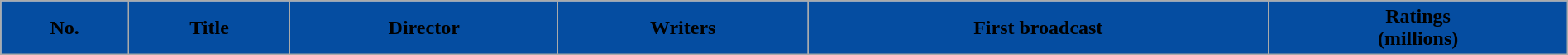<table class="wikitable plainrowheaders" style="width:100%; margin:auto; background:#FFFFF;">
<tr>
<th scope="col" style="background:#054DA1; color:#000;">No.</th>
<th scope="col" style="background:#054DA1; color:#000;">Title</th>
<th scope="col" style="background:#054DA1; color:#000;">Director</th>
<th scope="col" style="background:#054DA1; color:#000;">Writers</th>
<th scope="col" style="background:#054DA1; color:#000;">First broadcast</th>
<th scope="col" style="background:#054DA1; color:#000;">Ratings<br>(millions)<br></th>
</tr>
</table>
